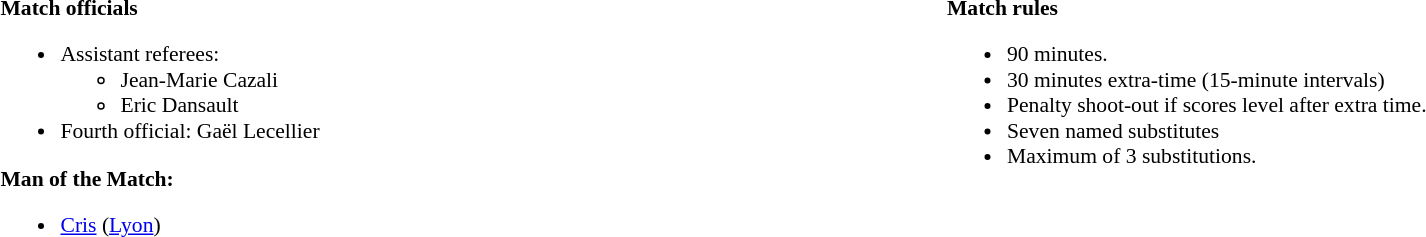<table width=100% style="font-size: 90%">
<tr>
<td width=50% valign=top><br><strong>Match officials</strong><ul><li>Assistant referees:<ul><li>Jean-Marie Cazali</li><li>Eric Dansault</li></ul></li><li>Fourth official: Gaël Lecellier</li></ul><strong>Man of the Match:</strong><ul><li><a href='#'>Cris</a> (<a href='#'>Lyon</a>)</li></ul></td>
<td width=50% valign=top><br><strong>Match rules</strong><ul><li>90 minutes.</li><li>30 minutes extra-time (15-minute intervals)</li><li>Penalty shoot-out if scores level after extra time.</li><li>Seven named substitutes</li><li>Maximum of 3 substitutions.</li></ul></td>
</tr>
</table>
